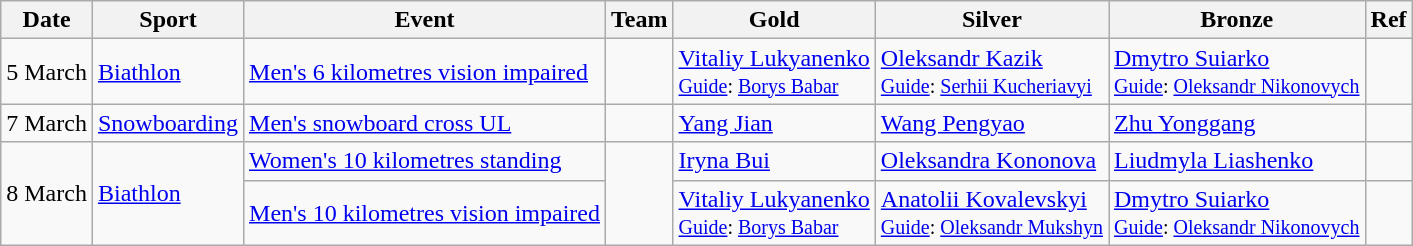<table class="wikitable sortable">
<tr>
<th>Date</th>
<th>Sport</th>
<th>Event</th>
<th>Team</th>
<th>Gold</th>
<th>Silver</th>
<th>Bronze</th>
<th class="unsortable">Ref</th>
</tr>
<tr>
<td>5 March</td>
<td><a href='#'>Biathlon</a></td>
<td><a href='#'>Men's 6 kilometres vision impaired</a></td>
<td></td>
<td><a href='#'>Vitaliy Lukyanenko</a><br><small><a href='#'>Guide</a>: <a href='#'>Borys Babar</a></small></td>
<td><a href='#'>Oleksandr Kazik</a><br><small><a href='#'>Guide</a>: <a href='#'>Serhii Kucheriavyi</a></small></td>
<td><a href='#'>Dmytro Suiarko</a><br><small><a href='#'>Guide</a>: <a href='#'>Oleksandr Nikonovych</a></small></td>
<td></td>
</tr>
<tr>
<td>7 March</td>
<td><a href='#'>Snowboarding</a></td>
<td><a href='#'>Men's snowboard cross UL</a></td>
<td></td>
<td><a href='#'>Yang Jian</a><br></td>
<td><a href='#'>Wang Pengyao</a><br></td>
<td><a href='#'>Zhu Yonggang</a><br></td>
<td></td>
</tr>
<tr>
<td rowspan="2">8 March</td>
<td rowspan="2"><a href='#'>Biathlon</a></td>
<td><a href='#'>Women's 10 kilometres standing</a></td>
<td rowspan="2"></td>
<td><a href='#'>Iryna Bui</a><br></td>
<td><a href='#'>Oleksandra Kononova</a><br></td>
<td><a href='#'>Liudmyla Liashenko</a><br></td>
<td></td>
</tr>
<tr>
<td><a href='#'>Men's 10 kilometres vision impaired</a></td>
<td><a href='#'>Vitaliy Lukyanenko</a><br><small><a href='#'>Guide</a>: <a href='#'>Borys Babar</a></small></td>
<td><a href='#'>Anatolii Kovalevskyi</a><br><small><a href='#'>Guide</a>: <a href='#'>Oleksandr Mukshyn</a></small></td>
<td><a href='#'>Dmytro Suiarko</a><br><small><a href='#'>Guide</a>: <a href='#'>Oleksandr Nikonovych</a></small></td>
<td></td>
</tr>
</table>
